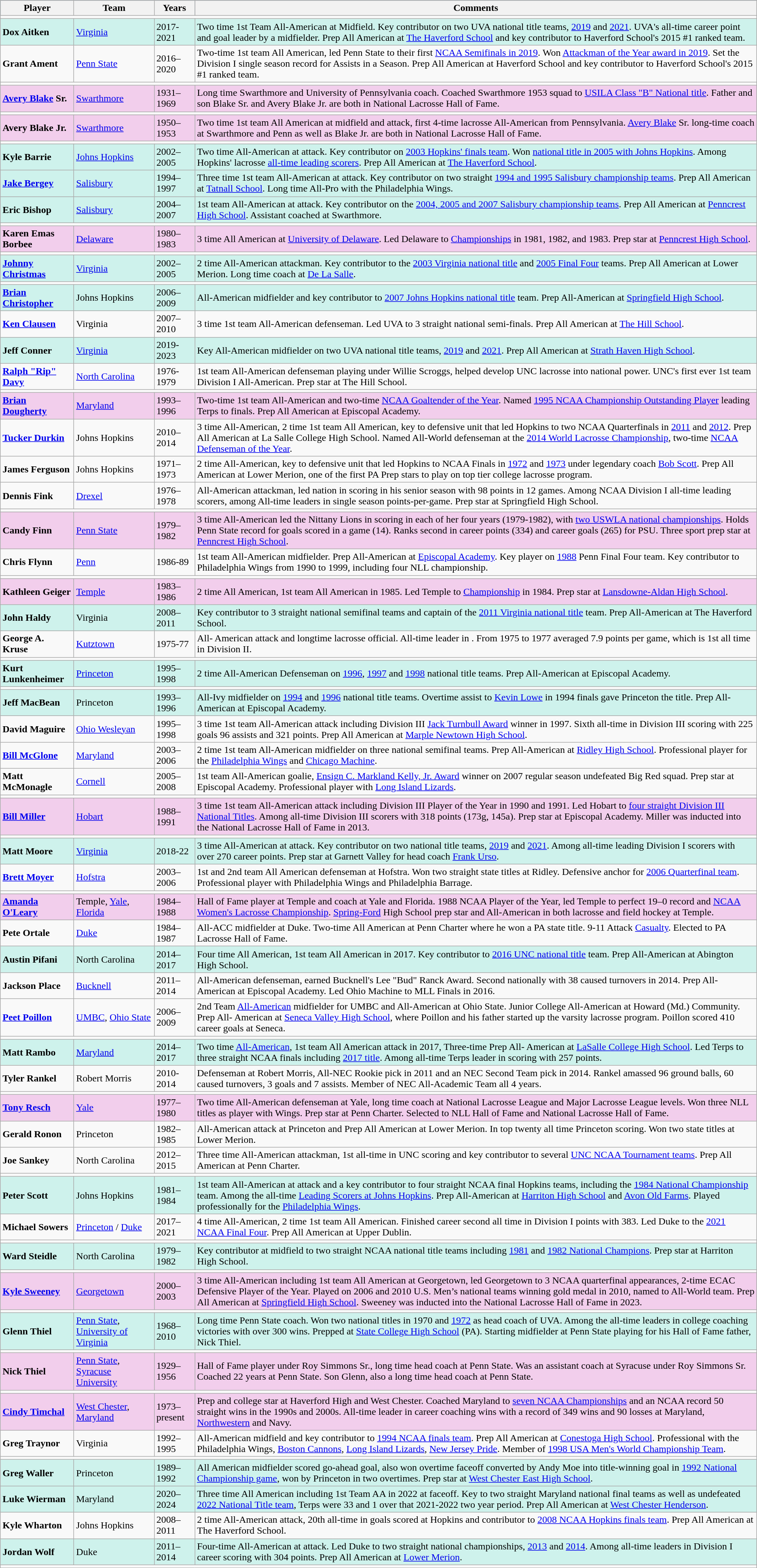<table BORDER="1" CELLPADDING="4" CELLSPACING="1" ID="Table1" | class="wikitable sortable">
<tr ALIGN="left" bgcolor=#003e5d style="color:black">
<th ALIGN="left">Player</th>
<th>Team</th>
<th>Years</th>
<th>Comments</th>
</tr>
<tr ALIGN="left" style="height:5px">
</tr>
<tr bgcolor="#CEF2EC">
<td ALIGN="left" style="height:5px"><strong>Dox Aitken</strong></td>
<td><a href='#'>Virginia</a></td>
<td>2017-2021</td>
<td>Two time 1st Team All-American at Midfield. Key contributor on two UVA national title teams, <a href='#'>2019</a> and <a href='#'>2021</a>. UVA's all-time career point and goal leader by a midfielder. Prep All American at <a href='#'>The Haverford School</a> and key contributor to Haverford School's 2015 #1 ranked team.</td>
</tr>
<tr ALIGN="left" style="height:5px">
<td ALIGN="left" style="height:5px"><strong>Grant Ament</strong></td>
<td><a href='#'>Penn State</a></td>
<td>2016–2020</td>
<td>Two-time 1st team All American, led Penn State to their first <a href='#'>NCAA Semifinals in 2019</a>. Won <a href='#'>Attackman of the Year award in 2019</a>. Set the Division I single season record for Assists in a Season. Prep All American at Haverford School and key contributor to Haverford School's 2015 #1 ranked team.</td>
</tr>
<tr ALIGN="left" style="height:5px">
</tr>
<tr bgcolor="#F2CEEC">
<td ALIGN="left" style="height:5px"><strong><a href='#'>Avery Blake</a> Sr.</strong></td>
<td><a href='#'>Swarthmore</a></td>
<td>1931–1969</td>
<td>Long time Swarthmore and University of Pennsylvania coach. Coached Swarthmore 1953 squad to <a href='#'>USILA Class "B" National title</a>. Father and son Blake Sr. and Avery Blake Jr. are both in National Lacrosse Hall of Fame.</td>
</tr>
<tr ALIGN="left" style="height:5px">
</tr>
<tr bgcolor="#F2CEEC">
<td ALIGN="left" style="height:5px"><strong>Avery Blake Jr.</strong></td>
<td><a href='#'>Swarthmore</a></td>
<td>1950–1953</td>
<td>Two time 1st team All American at midfield and attack, first 4-time lacrosse All-American from Pennsylvania. <a href='#'>Avery Blake</a> Sr. long-time coach at Swarthmore and Penn as well as Blake Jr. are both in National Lacrosse Hall of Fame.</td>
</tr>
<tr ALIGN="left" style="height:5px">
</tr>
<tr bgcolor="#CEF2EC">
<td ALIGN="left" style="height:5px"><strong>Kyle Barrie</strong></td>
<td><a href='#'>Johns Hopkins</a></td>
<td>2002–2005</td>
<td>Two time All-American at attack. Key contributor on <a href='#'>2003 Hopkins' finals team</a>. Won <a href='#'>national title in 2005 with Johns Hopkins</a>. Among Hopkins' lacrosse <a href='#'>all-time leading scorers</a>. Prep All American at <a href='#'>The Haverford School</a>.</td>
</tr>
<tr bgcolor="#CEF2EC">
<td ALIGN="left" style="height:5px"><strong><a href='#'>Jake Bergey</a></strong></td>
<td><a href='#'>Salisbury</a></td>
<td>1994–1997</td>
<td>Three time 1st team All-American at attack. Key contributor on two straight <a href='#'>1994 and 1995 Salisbury championship teams</a>. Prep All American at <a href='#'>Tatnall School</a>. Long time All-Pro with the Philadelphia Wings.</td>
</tr>
<tr bgcolor="#CEF2EC">
<td ALIGN="left" style="height:5px"><strong>Eric Bishop</strong></td>
<td><a href='#'>Salisbury</a></td>
<td>2004–2007</td>
<td>1st team All-American at attack. Key contributor on the <a href='#'>2004, 2005 and 2007 Salisbury championship teams</a>. Prep All American at <a href='#'>Penncrest High School</a>. Assistant coached at Swarthmore.</td>
</tr>
<tr ALIGN="left" style="height:5px">
</tr>
<tr bgcolor="#F2CEEC">
<td ALIGN="left" style="height:5px"><strong>Karen Emas Borbee</strong></td>
<td><a href='#'>Delaware</a></td>
<td>1980–1983</td>
<td>3 time All American at <a href='#'>University of Delaware</a>. Led Delaware to <a href='#'>Championships</a> in 1981, 1982, and 1983. Prep star at <a href='#'>Penncrest High School</a>.</td>
</tr>
<tr ALIGN="left" style="height:5px">
</tr>
<tr bgcolor="#CEF2EC">
<td ALIGN="left" style="height:5px"><strong><a href='#'>Johnny Christmas</a></strong></td>
<td><a href='#'>Virginia</a></td>
<td>2002–2005</td>
<td>2 time All-American attackman. Key contributor to the <a href='#'>2003 Virginia national title</a> and <a href='#'>2005 Final Four</a> teams. Prep All American at Lower Merion. Long time coach at <a href='#'>De La Salle</a>.</td>
</tr>
<tr ALIGN="left" style="height:5px">
</tr>
<tr bgcolor="#CEF2EC">
<td ALIGN="left" style="height:5px"><strong><a href='#'>Brian Christopher</a></strong></td>
<td>Johns Hopkins</td>
<td>2006–2009</td>
<td>All-American midfielder and key contributor to <a href='#'>2007 Johns Hopkins national title</a> team. Prep All-American at <a href='#'>Springfield High School</a>.</td>
</tr>
<tr ALIGN="left" style="height:5px">
<td ALIGN="left" style="height:5px"><strong><a href='#'>Ken Clausen</a></strong></td>
<td>Virginia</td>
<td>2007–2010</td>
<td>3 time 1st team All-American defenseman. Led UVA to 3 straight national semi-finals. Prep All American at <a href='#'>The Hill School</a>.</td>
</tr>
<tr bgcolor="#CEF2EC">
<td ALIGN="left" style="height:5px"><strong>Jeff Conner</strong></td>
<td><a href='#'>Virginia</a></td>
<td>2019-2023</td>
<td>Key All-American midfielder on two UVA national title teams, <a href='#'>2019</a> and <a href='#'>2021</a>. Prep All American at <a href='#'>Strath Haven High School</a>.</td>
</tr>
<tr ALIGN="left" style="height:5px">
<td ALIGN="left" style="height:5px"><strong><a href='#'>Ralph "Rip" Davy</a></strong></td>
<td><a href='#'>North Carolina</a></td>
<td>1976-1979</td>
<td>1st team All-American defenseman playing under Willie Scroggs, helped develop UNC lacrosse into national power. UNC's first ever 1st team Division I All-American. Prep star at The Hill School.</td>
</tr>
<tr ALIGN="left" style="height:5px">
</tr>
<tr bgcolor="#F2CEEC">
<td ALIGN="left" style="height:5px"><strong><a href='#'>Brian Dougherty</a></strong></td>
<td><a href='#'>Maryland</a></td>
<td>1993–1996</td>
<td>Two-time 1st team All-American and two-time <a href='#'>NCAA Goaltender of the Year</a>. Named <a href='#'>1995 NCAA Championship Outstanding Player</a> leading Terps to finals. Prep All American at Episcopal Academy.</td>
</tr>
<tr ALIGN="left" style="height:5px">
<td ALIGN="left" style="height:5px"><strong><a href='#'>Tucker Durkin</a></strong></td>
<td>Johns Hopkins</td>
<td>2010–2014</td>
<td>3 time All-American, 2 time 1st team All American, key to defensive unit that led Hopkins to two NCAA Quarterfinals in <a href='#'>2011</a> and <a href='#'>2012</a>. Prep All American at La Salle College High School. Named All-World defenseman at the <a href='#'>2014 World Lacrosse Championship</a>, two-time <a href='#'>NCAA Defenseman of the Year</a>.</td>
</tr>
<tr ALIGN="left" style="height:5px">
<td ALIGN="left" style="height:5px"><strong>James Ferguson</strong></td>
<td>Johns Hopkins</td>
<td>1971–1973</td>
<td>2 time All-American, key to defensive unit that led Hopkins to NCAA Finals in <a href='#'>1972</a> and <a href='#'>1973</a> under legendary coach <a href='#'>Bob Scott</a>. Prep All American at Lower Merion, one of the first PA Prep stars to play on top tier college lacrosse program.</td>
</tr>
<tr ALIGN="left" style="height:5px">
<td ALIGN="left" style="height:5px"><strong>Dennis Fink</strong></td>
<td><a href='#'>Drexel</a></td>
<td>1976–1978</td>
<td>All-American attackman, led nation in scoring in his senior season with 98 points in 12 games. Among NCAA Division I all-time leading scorers, among All-time leaders in single season points-per-game. Prep star at Springfield High School.</td>
</tr>
<tr ALIGN="left" style="height:5px">
</tr>
<tr bgcolor="#F2CEEC">
<td ALIGN="left" style="height:5px"><strong>Candy Finn</strong></td>
<td><a href='#'>Penn State</a></td>
<td>1979–1982</td>
<td>3 time All-American led the Nittany Lions in scoring in each of her four years (1979-1982), with <a href='#'>two USWLA national championships</a>. Holds Penn State record for goals scored in a game (14). Ranks second in career points (334) and career goals (265) for PSU.  Three sport prep star at <a href='#'>Penncrest High School</a>.</td>
</tr>
<tr ALIGN="left" style="height:5px">
<td ALIGN="left" style="height:5px"><strong>Chris Flynn</strong></td>
<td><a href='#'>Penn</a></td>
<td>1986-89</td>
<td>1st team All-American midfielder. Prep All-American at <a href='#'>Episcopal Academy</a>. Key player on <a href='#'>1988</a> Penn Final Four team. Key contributor to Philadelphia Wings from 1990 to 1999, including four NLL championship.</td>
</tr>
<tr ALIGN="left" style="height:5px">
</tr>
<tr bgcolor="#F2CEEC">
<td ALIGN="left" style="height:5px"><strong>Kathleen Geiger</strong></td>
<td><a href='#'>Temple</a></td>
<td>1983–1986</td>
<td>2 time All American, 1st team All American in 1985. Led Temple to <a href='#'>Championship</a> in 1984. Prep star at <a href='#'>Lansdowne-Aldan High School</a>.</td>
</tr>
<tr bgcolor="#CEF2EC">
<td ALIGN="left" style="height:5px"><strong>John Haldy</strong></td>
<td>Virginia</td>
<td>2008–2011</td>
<td>Key contributor to 3 straight national semifinal teams and captain of the <a href='#'>2011 Virginia national title</a> team. Prep All-American at The Haverford School.</td>
</tr>
<tr ALIGN="left" style="height:5px">
<td ALIGN="left" style="height:5px"><strong>George A. Kruse</strong></td>
<td><a href='#'>Kutztown</a></td>
<td>1975-77</td>
<td>All- American attack and longtime lacrosse official. All-time leader in . From 1975 to 1977 averaged 7.9 points per game, which is 1st all time in Division II.</td>
</tr>
<tr ALIGN="left" style="height:5px">
</tr>
<tr bgcolor="#CEF2EC">
<td ALIGN="left" style="height:5px"><strong>Kurt Lunkenheimer</strong></td>
<td><a href='#'>Princeton</a></td>
<td>1995–1998</td>
<td>2 time All-American Defenseman on <a href='#'>1996</a>, <a href='#'>1997</a> and <a href='#'>1998</a> national title teams. Prep All-American at Episcopal Academy.</td>
</tr>
<tr ALIGN="left" style="height:5px">
</tr>
<tr bgcolor="#CEF2EC">
<td ALIGN="left" style="height:5px"><strong>Jeff MacBean</strong></td>
<td>Princeton</td>
<td>1993–1996</td>
<td>All-Ivy midfielder on <a href='#'>1994</a> and <a href='#'>1996</a> national title teams. Overtime assist to <a href='#'>Kevin Lowe</a> in 1994 finals gave Princeton the title. Prep All-American at Episcopal Academy.</td>
</tr>
<tr ALIGN="left" style="height:5px">
<td ALIGN="left" style="height:5px"><strong>David Maguire</strong></td>
<td><a href='#'>Ohio Wesleyan</a></td>
<td>1995–1998</td>
<td>3 time 1st team All-American attack including Division III <a href='#'>Jack Turnbull Award</a> winner in 1997. Sixth all-time in Division III scoring with 225 goals 96 assists and 321 points. Prep All American at <a href='#'>Marple Newtown High School</a>.</td>
</tr>
<tr ALIGN="left" style="height:5px">
<td ALIGN="left" style="height:5px"><strong><a href='#'>Bill McGlone</a></strong></td>
<td><a href='#'>Maryland</a></td>
<td>2003–2006</td>
<td>2 time 1st team All-American midfielder on three national semifinal teams. Prep All-American at <a href='#'>Ridley High School</a>. Professional player for the <a href='#'>Philadelphia Wings</a> and <a href='#'>Chicago Machine</a>.</td>
</tr>
<tr ALIGN="left" style="height:5px">
<td ALIGN="left" style="height:5px"><strong>Matt McMonagle</strong></td>
<td><a href='#'>Cornell</a></td>
<td>2005–2008</td>
<td>1st team All-American goalie, <a href='#'>Ensign C. Markland Kelly, Jr. Award</a> winner on 2007 regular season undefeated Big Red squad. Prep star at Episcopal Academy. Professional player with <a href='#'>Long Island Lizards</a>.</td>
</tr>
<tr ALIGN="left" style="height:5px">
</tr>
<tr bgcolor="#F2CEEC">
<td ALIGN="left" style="height:5px"><strong><a href='#'>Bill Miller</a></strong></td>
<td><a href='#'>Hobart</a></td>
<td>1988–1991</td>
<td>3 time 1st team All-American attack including Division III Player of the Year in 1990 and 1991. Led Hobart to <a href='#'>four straight Division III National Titles</a>. Among all-time Division III scorers with 318 points (173g, 145a). Prep star at Episcopal Academy. Miller was inducted into the National Lacrosse Hall of Fame in 2013.</td>
</tr>
<tr ALIGN="left" style="height:5px">
</tr>
<tr bgcolor="#CEF2EC">
<td ALIGN="left" style="height:5px"><strong>Matt Moore</strong></td>
<td><a href='#'>Virginia</a></td>
<td>2018-22</td>
<td>3 time All-American at attack. Key contributor on two national title teams, <a href='#'>2019</a> and <a href='#'>2021</a>. Among all-time leading Division I scorers with over 270 career points. Prep star at Garnett Valley for head coach <a href='#'>Frank Urso</a>.</td>
</tr>
<tr ALIGN="left" style="height:5px">
<td ALIGN="left" style="height:5px"><strong><a href='#'>Brett Moyer</a></strong></td>
<td><a href='#'>Hofstra</a></td>
<td>2003–2006</td>
<td>1st and 2nd team All American defenseman at Hofstra. Won two straight state titles at Ridley. Defensive anchor for <a href='#'>2006 Quarterfinal team</a>. Professional player with Philadelphia Wings and Philadelphia Barrage.</td>
</tr>
<tr ALIGN="left" style="height:5px">
</tr>
<tr bgcolor="#F2CEEC">
<td ALIGN="left" style="height:5px"><strong><a href='#'>Amanda O'Leary</a></strong></td>
<td>Temple, <a href='#'>Yale</a>, <a href='#'>Florida</a></td>
<td>1984–1988</td>
<td>Hall of Fame player at Temple and coach at Yale and Florida. 1988 NCAA Player of the Year, led Temple to perfect 19–0 record and <a href='#'>NCAA Women's Lacrosse Championship</a>. <a href='#'>Spring-Ford</a> High School prep star and All-American in both lacrosse and field hockey at Temple.</td>
</tr>
<tr ALIGN="left" style="height:5px">
<td ALIGN="left" style="height:5px"><strong>Pete Ortale</strong></td>
<td><a href='#'>Duke</a></td>
<td>1984–1987</td>
<td>All-ACC midfielder at Duke. Two-time All American at Penn Charter where he won a PA state title. 9-11 Attack <a href='#'>Casualty</a>. Elected to PA Lacrosse Hall of Fame.</td>
</tr>
<tr bgcolor="#CEF2EC">
<td ALIGN="left" style="height:5px"><strong>Austin Pifani</strong></td>
<td>North Carolina</td>
<td>2014–2017</td>
<td>Four time All American, 1st team All American in 2017. Key contributor to <a href='#'>2016 UNC national title</a> team. Prep All-American at Abington High School.</td>
</tr>
<tr ALIGN="left" style="height:5px">
<td ALIGN="left" style="height:5px"><strong>Jackson Place</strong></td>
<td><a href='#'>Bucknell</a></td>
<td>2011–2014</td>
<td>All-American defenseman, earned Bucknell's Lee "Bud" Ranck Award. Second nationally with 38 caused turnovers in 2014.  Prep All-American at Episcopal Academy. Led Ohio Machine to MLL Finals in 2016.</td>
</tr>
<tr ALIGN="left" style="height:5px">
<td ALIGN="left" style="height:5px"><strong><a href='#'>Peet Poillon</a></strong></td>
<td><a href='#'>UMBC</a>, <a href='#'>Ohio State</a></td>
<td>2006–2009</td>
<td>2nd Team <a href='#'>All-American</a> midfielder for UMBC and All-American at Ohio State. Junior College All-American at Howard (Md.) Community. Prep All- American at <a href='#'>Seneca Valley High School</a>, where Poillon and his father started up the varsity lacrosse program. Poillon scored 410 career goals at Seneca.</td>
</tr>
<tr ALIGN="left" style="height:5px">
</tr>
<tr bgcolor="#CEF2EC">
<td ALIGN="left" style="height:5px"><strong>Matt Rambo</strong></td>
<td><a href='#'>Maryland</a></td>
<td>2014–2017</td>
<td>Two time <a href='#'>All-American</a>, 1st team All American attack in 2017, Three-time Prep All- American at <a href='#'>LaSalle College High School</a>. Led Terps to three straight NCAA finals including <a href='#'>2017 title</a>. Among all-time Terps leader in scoring with 257 points.</td>
</tr>
<tr ALIGN="left" style="height:5px">
<td ALIGN="left" style="height:5px"><strong>Tyler Rankel</strong></td>
<td>Robert Morris</td>
<td>2010-2014</td>
<td>Defenseman at Robert Morris, All-NEC Rookie pick in 2011 and an NEC Second Team pick in 2014. Rankel amassed 96 ground balls, 60 caused turnovers, 3 goals and 7 assists. Member of NEC All-Academic Team all 4 years.</td>
</tr>
<tr ALIGN="left" style="height:5px">
</tr>
<tr bgcolor="#F2CEEC">
<td ALIGN="left" style="height:5px"><strong><a href='#'>Tony Resch</a></strong></td>
<td><a href='#'>Yale</a></td>
<td>1977–1980</td>
<td>Two time All-American defenseman at Yale, long time coach at National Lacrosse League and Major Lacrosse League levels. Won three NLL titles as player with Wings. Prep star at Penn Charter. Selected to NLL Hall of Fame and National Lacrosse Hall of Fame.</td>
</tr>
<tr ALIGN="left" style="height:5px">
<td ALIGN="left" style="height:5px"><strong>Gerald Ronon</strong></td>
<td>Princeton</td>
<td>1982–1985</td>
<td>All-American attack at Princeton and Prep All American at Lower Merion. In top twenty all time Princeton scoring. Won two state titles at Lower Merion.</td>
</tr>
<tr ALIGN="left" style="height:5px">
<td ALIGN="left" style="height:5px"><strong>Joe Sankey</strong></td>
<td>North Carolina</td>
<td>2012–2015</td>
<td>Three time All-American attackman, 1st all-time in UNC scoring and key contributor to several <a href='#'>UNC NCAA Tournament teams</a>. Prep All American at Penn Charter.</td>
</tr>
<tr ALIGN="left" style="height:5px">
</tr>
<tr bgcolor="#CEF2EC">
<td ALIGN="left" style="height:5px"><strong>Peter Scott</strong></td>
<td>Johns Hopkins</td>
<td>1981–1984</td>
<td>1st team All-American at attack and a key contributor to four straight NCAA final Hopkins teams, including the <a href='#'>1984 National Championship</a> team. Among the all-time <a href='#'>Leading Scorers at Johns Hopkins</a>. Prep All-American at <a href='#'>Harriton High School</a> and <a href='#'>Avon Old Farms</a>. Played professionally for the <a href='#'>Philadelphia Wings</a>.</td>
</tr>
<tr ALIGN="left" style="height:5px">
<td ALIGN="left" style="height:5px"><strong>Michael Sowers</strong></td>
<td><a href='#'>Princeton</a> / <a href='#'>Duke</a></td>
<td>2017–2021</td>
<td>4 time All-American, 2 time 1st team All American. Finished career second all time in Division I points with 383. Led Duke to the <a href='#'>2021 NCAA Final Four</a>. Prep All American at Upper Dublin.</td>
</tr>
<tr ALIGN="left" style="height:5px">
</tr>
<tr bgcolor="#CEF2EC">
<td ALIGN="left" style="height:5px"><strong>Ward Steidle</strong></td>
<td>North Carolina</td>
<td>1979–1982</td>
<td>Key contributor at midfield to two straight NCAA national title teams including <a href='#'>1981</a> and <a href='#'>1982 National Champions</a>. Prep star at Harriton High School.</td>
</tr>
<tr ALIGN="left" style="height:5px">
</tr>
<tr bgcolor="#F2CEEC">
<td ALIGN="left" style="height:5px"><strong><a href='#'>Kyle Sweeney</a></strong></td>
<td><a href='#'>Georgetown</a></td>
<td>2000–2003</td>
<td>3 time All-American including 1st team All American at Georgetown, led Georgetown to 3 NCAA quarterfinal appearances, 2-time ECAC Defensive Player of the Year. Played on 2006 and 2010 U.S. Men’s national teams winning gold medal in 2010, named to All-World team. Prep All American at <a href='#'>Springfield High School</a>. Sweeney was inducted into the National Lacrosse Hall of Fame in 2023.</td>
</tr>
<tr ALIGN="left" style="height:5px">
</tr>
<tr bgcolor="#CEF2EC">
<td ALIGN="left" style="height:5px"><strong>Glenn Thiel</strong></td>
<td><a href='#'>Penn State</a>, <a href='#'>University of Virginia</a></td>
<td>1968–2010</td>
<td>Long time Penn State coach. Won two national titles in 1970 and <a href='#'>1972</a> as head coach of UVA. Among the all-time leaders in college coaching victories with over 300 wins. Prepped at <a href='#'>State College High School</a> (PA). Starting midfielder at Penn State playing for his Hall of Fame father, Nick Thiel.</td>
</tr>
<tr ALIGN="left" style="height:5px">
</tr>
<tr bgcolor="#F2CEEC">
<td ALIGN="left" style="height:5px"><strong>Nick Thiel</strong></td>
<td><a href='#'>Penn State</a>, <a href='#'>Syracuse University</a></td>
<td>1929–1956</td>
<td>Hall of Fame player under Roy Simmons Sr., long time head coach at Penn State. Was an assistant coach at Syracuse under Roy Simmons Sr. Coached 22 years at Penn State. Son Glenn, also a long time head coach at Penn State.</td>
</tr>
<tr ALIGN="left" style="height:5px">
</tr>
<tr bgcolor="#F2CEEC">
<td ALIGN="left" style="height:5px"><strong><a href='#'>Cindy Timchal</a></strong></td>
<td><a href='#'>West Chester</a>, <a href='#'>Maryland</a></td>
<td>1973–present</td>
<td>Prep and college star at Haverford High and West Chester. Coached Maryland to <a href='#'>seven NCAA Championships</a> and an NCAA record 50 straight wins in the 1990s and 2000s. All-time leader in career coaching wins with a record of 349 wins and 90 losses at Maryland, <a href='#'>Northwestern</a> and Navy.</td>
</tr>
<tr ALIGN="left" style="height:5px">
<td ALIGN="left" style="height:5px"><strong>Greg Traynor</strong></td>
<td>Virginia</td>
<td>1992–1995</td>
<td>All-American midfield and key contributor to <a href='#'>1994 NCAA finals team</a>. Prep All American at <a href='#'>Conestoga High School</a>. Professional with the Philadelphia Wings, <a href='#'>Boston Cannons</a>, <a href='#'>Long Island Lizards</a>, <a href='#'>New Jersey Pride</a>. Member of <a href='#'>1998 USA Men's World Championship Team</a>.</td>
</tr>
<tr ALIGN="left" style="height:5px">
</tr>
<tr bgcolor="#CEF2EC">
<td ALIGN="left" style="height:5px"><strong>Greg Waller</strong></td>
<td>Princeton</td>
<td>1989–1992</td>
<td>All American midfielder scored go-ahead goal, also won overtime faceoff converted by Andy Moe into title-winning goal in <a href='#'>1992 National Championship game</a>, won by Princeton in two overtimes. Prep star at <a href='#'>West Chester East High School</a>.</td>
</tr>
<tr bgcolor="#CEF2EC">
<td ALIGN="left" style="height:5px"><strong>Luke Wierman</strong></td>
<td>Maryland</td>
<td>2020–2024</td>
<td>Three time All American including 1st Team AA in 2022 at faceoff. Key to two straight Maryland national final teams as well as undefeated <a href='#'>2022 National Title team</a>, Terps were 33 and 1 over that 2021-2022 two year period. Prep All American at <a href='#'>West Chester Henderson</a>.</td>
</tr>
<tr ALIGN="left" style="height:5px">
<td ALIGN="left" style="height:5px"><strong>Kyle Wharton</strong></td>
<td>Johns Hopkins</td>
<td>2008–2011</td>
<td>2 time All-American attack, 20th all-time in goals scored at Hopkins and contributor to <a href='#'>2008 NCAA Hopkins finals team</a>. Prep All American at The Haverford School.</td>
</tr>
<tr bgcolor="#CEF2EC">
<td ALIGN="left" style="height:5px"><strong>Jordan Wolf</strong></td>
<td>Duke</td>
<td>2011–2014</td>
<td>Four-time All-American at attack. Led Duke to two straight national championships, <a href='#'>2013</a> and <a href='#'>2014</a>. Among all-time leaders in Division I career scoring with 304 points. Prep All American at <a href='#'>Lower Merion</a>.</td>
</tr>
<tr ALIGN="left" style="height:5px">
</tr>
</table>
